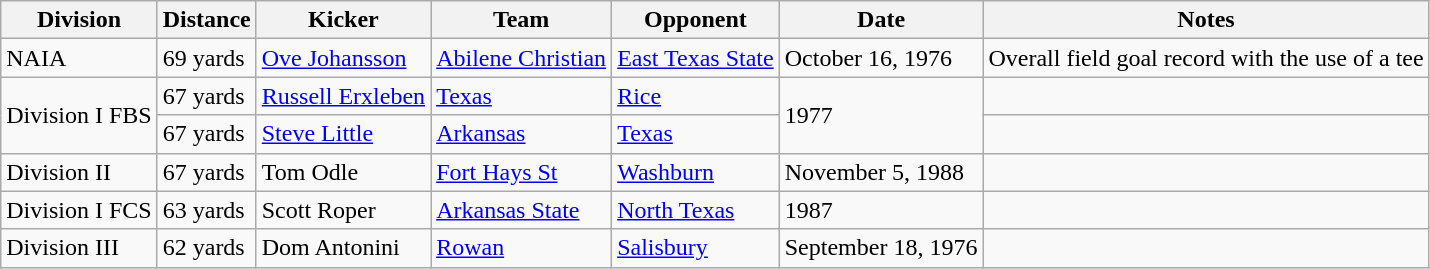<table class="wikitable" style="margin:left">
<tr>
<th>Division</th>
<th>Distance</th>
<th>Kicker</th>
<th>Team</th>
<th>Opponent</th>
<th>Date</th>
<th>Notes</th>
</tr>
<tr>
<td>NAIA</td>
<td>69 yards</td>
<td><a href='#'>Ove Johansson</a></td>
<td><a href='#'>Abilene Christian</a></td>
<td><a href='#'>East Texas State</a></td>
<td>October 16, 1976</td>
<td>Overall field goal record with the use of a tee</td>
</tr>
<tr>
<td rowspan="2">Division I FBS</td>
<td>67 yards</td>
<td><a href='#'>Russell Erxleben</a></td>
<td><a href='#'>Texas</a></td>
<td><a href='#'>Rice</a></td>
<td rowspan="2">1977</td>
<td></td>
</tr>
<tr>
<td>67 yards</td>
<td><a href='#'>Steve Little</a></td>
<td><a href='#'>Arkansas</a></td>
<td><a href='#'>Texas</a></td>
<td></td>
</tr>
<tr>
<td>Division II</td>
<td>67 yards</td>
<td>Tom Odle</td>
<td><a href='#'>Fort Hays St</a></td>
<td><a href='#'>Washburn</a></td>
<td>November 5, 1988</td>
<td></td>
</tr>
<tr>
<td>Division I FCS</td>
<td>63 yards</td>
<td>Scott Roper</td>
<td><a href='#'>Arkansas State</a></td>
<td><a href='#'>North Texas</a></td>
<td>1987</td>
<td></td>
</tr>
<tr>
<td>Division III</td>
<td>62 yards</td>
<td>Dom Antonini</td>
<td><a href='#'>Rowan</a></td>
<td><a href='#'>Salisbury</a></td>
<td>September 18, 1976</td>
<td></td>
</tr>
</table>
